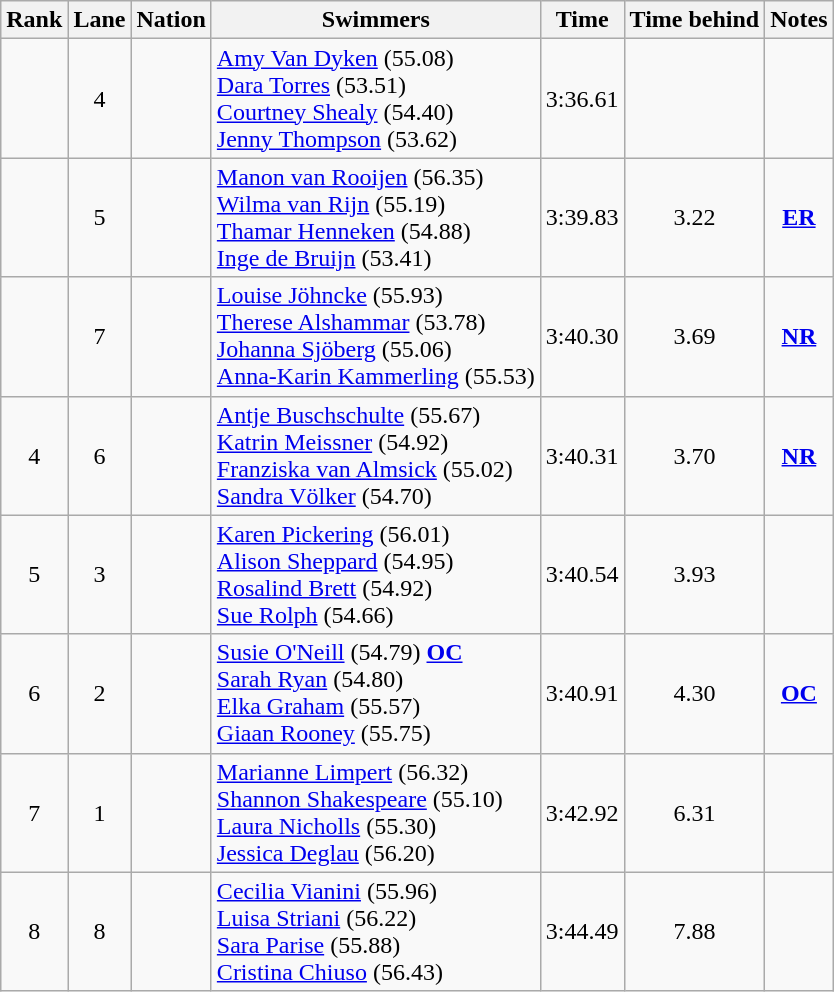<table class="wikitable sortable" style="text-align:center">
<tr>
<th>Rank</th>
<th>Lane</th>
<th>Nation</th>
<th>Swimmers</th>
<th>Time</th>
<th>Time behind</th>
<th>Notes</th>
</tr>
<tr>
<td></td>
<td>4</td>
<td align=left></td>
<td align=left><a href='#'>Amy Van Dyken</a> (55.08)<br><a href='#'>Dara Torres</a> (53.51)<br><a href='#'>Courtney Shealy</a> (54.40)<br><a href='#'>Jenny Thompson</a> (53.62)</td>
<td>3:36.61</td>
<td></td>
<td></td>
</tr>
<tr>
<td></td>
<td>5</td>
<td align=left></td>
<td align=left><a href='#'>Manon van Rooijen</a> (56.35)<br><a href='#'>Wilma van Rijn</a> (55.19)<br><a href='#'>Thamar Henneken</a> (54.88)<br><a href='#'>Inge de Bruijn</a> (53.41)</td>
<td>3:39.83</td>
<td>3.22</td>
<td><strong><a href='#'>ER</a></strong></td>
</tr>
<tr>
<td></td>
<td>7</td>
<td align=left></td>
<td align=left><a href='#'>Louise Jöhncke</a> (55.93)<br><a href='#'>Therese Alshammar</a> (53.78)<br><a href='#'>Johanna Sjöberg</a> (55.06)<br><a href='#'>Anna-Karin Kammerling</a> (55.53)</td>
<td>3:40.30</td>
<td>3.69</td>
<td><strong><a href='#'>NR</a></strong></td>
</tr>
<tr>
<td>4</td>
<td>6</td>
<td align=left></td>
<td align=left><a href='#'>Antje Buschschulte</a> (55.67)<br><a href='#'>Katrin Meissner</a> (54.92)<br><a href='#'>Franziska van Almsick</a> (55.02)<br><a href='#'>Sandra Völker</a> (54.70)</td>
<td>3:40.31</td>
<td>3.70</td>
<td><strong><a href='#'>NR</a></strong></td>
</tr>
<tr>
<td>5</td>
<td>3</td>
<td align=left></td>
<td align=left><a href='#'>Karen Pickering</a> (56.01)<br><a href='#'>Alison Sheppard</a> (54.95)<br><a href='#'>Rosalind Brett</a> (54.92)<br><a href='#'>Sue Rolph</a> (54.66)</td>
<td>3:40.54</td>
<td>3.93</td>
<td></td>
</tr>
<tr>
<td>6</td>
<td>2</td>
<td align=left></td>
<td align=left><a href='#'>Susie O'Neill</a> (54.79) <strong><a href='#'>OC</a></strong><br><a href='#'>Sarah Ryan</a> (54.80)<br><a href='#'>Elka Graham</a> (55.57)<br><a href='#'>Giaan Rooney</a> (55.75)</td>
<td>3:40.91</td>
<td>4.30</td>
<td><strong><a href='#'>OC</a></strong></td>
</tr>
<tr>
<td>7</td>
<td>1</td>
<td align=left></td>
<td align=left><a href='#'>Marianne Limpert</a> (56.32)<br><a href='#'>Shannon Shakespeare</a> (55.10)<br><a href='#'>Laura Nicholls</a> (55.30)<br><a href='#'>Jessica Deglau</a> (56.20)</td>
<td>3:42.92</td>
<td>6.31</td>
<td></td>
</tr>
<tr>
<td>8</td>
<td>8</td>
<td align=left></td>
<td align=left><a href='#'>Cecilia Vianini</a> (55.96)<br><a href='#'>Luisa Striani</a> (56.22)<br><a href='#'>Sara Parise</a> (55.88)<br><a href='#'>Cristina Chiuso</a> (56.43)</td>
<td>3:44.49</td>
<td>7.88</td>
<td></td>
</tr>
</table>
